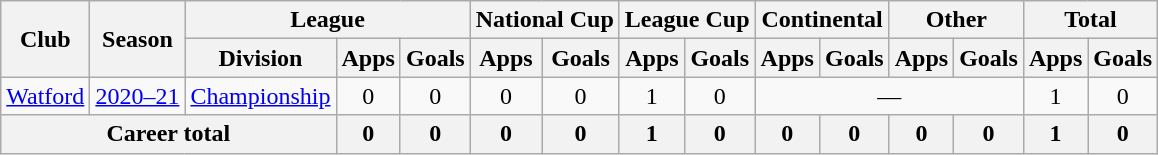<table class="wikitable" style="text-align:center">
<tr>
<th rowspan="2">Club</th>
<th rowspan="2">Season</th>
<th colspan="3">League</th>
<th colspan="2">National Cup</th>
<th colspan="2">League Cup</th>
<th colspan="2">Continental</th>
<th colspan="2">Other</th>
<th colspan="2">Total</th>
</tr>
<tr>
<th>Division</th>
<th>Apps</th>
<th>Goals</th>
<th>Apps</th>
<th>Goals</th>
<th>Apps</th>
<th>Goals</th>
<th>Apps</th>
<th>Goals</th>
<th>Apps</th>
<th>Goals</th>
<th>Apps</th>
<th>Goals</th>
</tr>
<tr>
<td><a href='#'>Watford</a></td>
<td><a href='#'>2020–21</a></td>
<td><a href='#'>Championship</a></td>
<td>0</td>
<td>0</td>
<td>0</td>
<td>0</td>
<td>1</td>
<td>0</td>
<td colspan=4>—</td>
<td>1</td>
<td>0</td>
</tr>
<tr>
<th colspan="3">Career total</th>
<th>0</th>
<th>0</th>
<th>0</th>
<th>0</th>
<th>1</th>
<th>0</th>
<th>0</th>
<th>0</th>
<th>0</th>
<th>0</th>
<th>1</th>
<th>0</th>
</tr>
</table>
